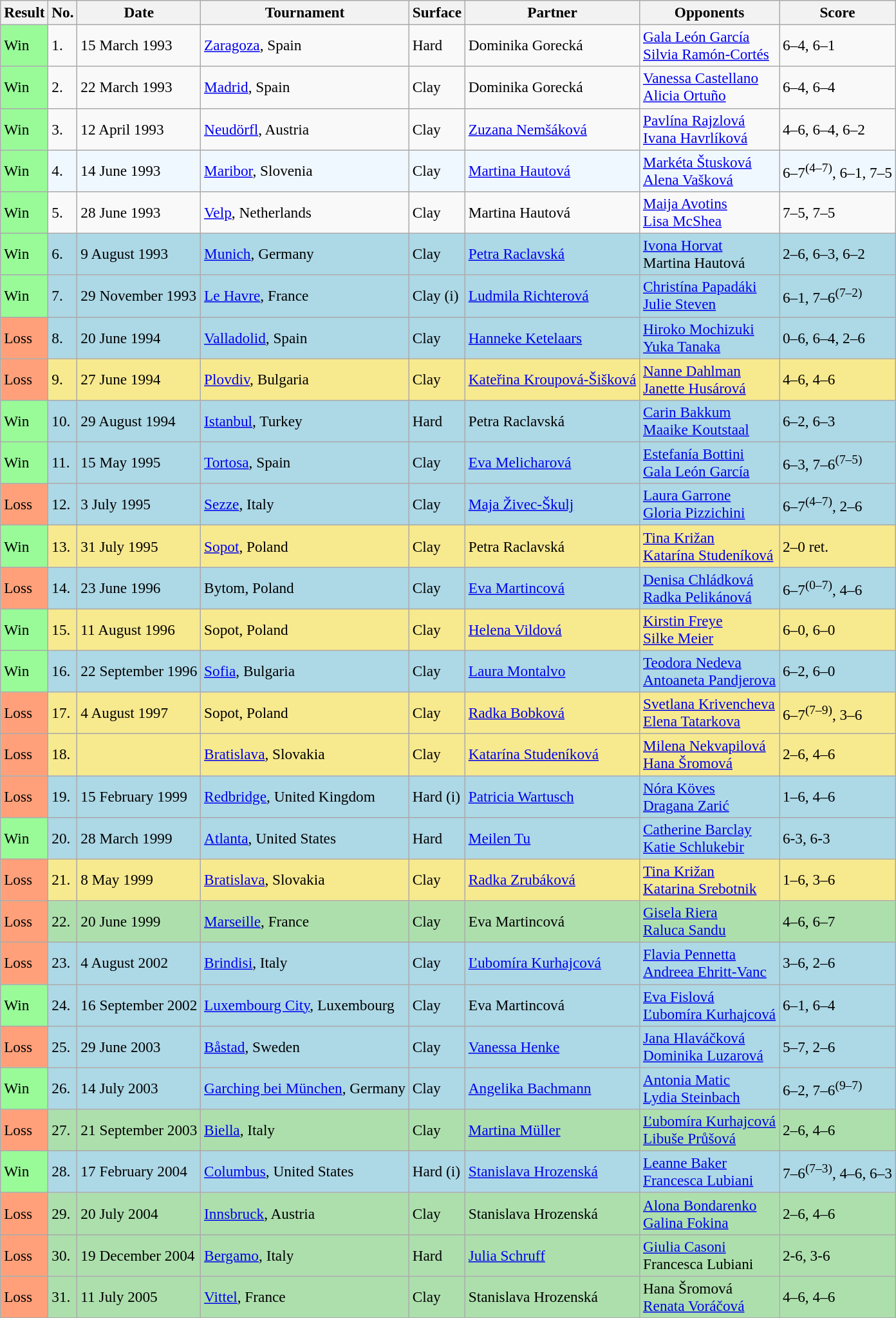<table class="sortable wikitable" style="font-size:97%;">
<tr>
<th>Result</th>
<th>No.</th>
<th>Date</th>
<th>Tournament</th>
<th>Surface</th>
<th>Partner</th>
<th>Opponents</th>
<th class="unsortable">Score</th>
</tr>
<tr>
<td style="background:#98fb98;">Win</td>
<td>1.</td>
<td>15 March 1993</td>
<td><a href='#'>Zaragoza</a>, Spain</td>
<td>Hard</td>
<td> Dominika Gorecká</td>
<td> <a href='#'>Gala León García</a> <br>  <a href='#'>Silvia Ramón-Cortés</a></td>
<td>6–4, 6–1</td>
</tr>
<tr>
<td style="background:#98fb98;">Win</td>
<td>2.</td>
<td>22 March 1993</td>
<td><a href='#'>Madrid</a>, Spain</td>
<td>Clay</td>
<td> Dominika Gorecká</td>
<td> <a href='#'>Vanessa Castellano</a> <br>  <a href='#'>Alicia Ortuño</a></td>
<td>6–4, 6–4</td>
</tr>
<tr>
<td style="background:#98fb98;">Win</td>
<td>3.</td>
<td>12 April 1993</td>
<td><a href='#'>Neudörfl</a>, Austria</td>
<td>Clay</td>
<td> <a href='#'>Zuzana Nemšáková</a></td>
<td> <a href='#'>Pavlína Rajzlová</a> <br>  <a href='#'>Ivana Havrlíková</a></td>
<td>4–6, 6–4, 6–2</td>
</tr>
<tr style="background:#f0f8ff;">
<td style="background:#98fb98;">Win</td>
<td>4.</td>
<td>14 June 1993</td>
<td><a href='#'>Maribor</a>, Slovenia</td>
<td>Clay</td>
<td> <a href='#'>Martina Hautová</a></td>
<td> <a href='#'>Markéta Štusková</a> <br>  <a href='#'>Alena Vašková</a></td>
<td>6–7<sup>(4–7)</sup>, 6–1, 7–5</td>
</tr>
<tr>
<td style="background:#98fb98;">Win</td>
<td>5.</td>
<td>28 June 1993</td>
<td><a href='#'>Velp</a>, Netherlands</td>
<td>Clay</td>
<td> Martina Hautová</td>
<td> <a href='#'>Maija Avotins</a> <br>  <a href='#'>Lisa McShea</a></td>
<td>7–5, 7–5</td>
</tr>
<tr style="background:lightblue;">
<td style="background:#98fb98;">Win</td>
<td>6.</td>
<td>9 August 1993</td>
<td><a href='#'>Munich</a>, Germany</td>
<td>Clay</td>
<td> <a href='#'>Petra Raclavská</a></td>
<td> <a href='#'>Ivona Horvat</a> <br>  Martina Hautová</td>
<td>2–6, 6–3, 6–2</td>
</tr>
<tr style="background:lightblue;">
<td style="background:#98fb98;">Win</td>
<td>7.</td>
<td>29 November 1993</td>
<td><a href='#'>Le Havre</a>, France</td>
<td>Clay (i)</td>
<td> <a href='#'>Ludmila Richterová</a></td>
<td> <a href='#'>Christína Papadáki</a> <br>  <a href='#'>Julie Steven</a></td>
<td>6–1, 7–6<sup>(7–2)</sup></td>
</tr>
<tr style="background:lightblue;">
<td style="background:#ffa07a;">Loss</td>
<td>8.</td>
<td>20 June 1994</td>
<td><a href='#'>Valladolid</a>, Spain</td>
<td>Clay</td>
<td> <a href='#'>Hanneke Ketelaars</a></td>
<td> <a href='#'>Hiroko Mochizuki</a> <br>  <a href='#'>Yuka Tanaka</a></td>
<td>0–6, 6–4, 2–6</td>
</tr>
<tr style="background:#f7e98e;">
<td style="background:#ffa07a;">Loss</td>
<td>9.</td>
<td>27 June 1994</td>
<td><a href='#'>Plovdiv</a>, Bulgaria</td>
<td>Clay</td>
<td> <a href='#'>Kateřina Kroupová-Šišková</a></td>
<td> <a href='#'>Nanne Dahlman</a> <br>  <a href='#'>Janette Husárová</a></td>
<td>4–6, 4–6</td>
</tr>
<tr style="background:lightblue;">
<td style="background:#98fb98;">Win</td>
<td>10.</td>
<td>29 August 1994</td>
<td><a href='#'>Istanbul</a>, Turkey</td>
<td>Hard</td>
<td> Petra Raclavská</td>
<td> <a href='#'>Carin Bakkum</a> <br>  <a href='#'>Maaike Koutstaal</a></td>
<td>6–2, 6–3</td>
</tr>
<tr style="background:lightblue;">
<td style="background:#98fb98;">Win</td>
<td>11.</td>
<td>15 May 1995</td>
<td><a href='#'>Tortosa</a>, Spain</td>
<td>Clay</td>
<td> <a href='#'>Eva Melicharová</a></td>
<td> <a href='#'>Estefanía Bottini</a> <br>  <a href='#'>Gala León García</a></td>
<td>6–3, 7–6<sup>(7–5)</sup></td>
</tr>
<tr style="background:lightblue;">
<td style="background:#ffa07a;">Loss</td>
<td>12.</td>
<td>3 July 1995</td>
<td><a href='#'>Sezze</a>, Italy</td>
<td>Clay</td>
<td> <a href='#'>Maja Živec-Škulj</a></td>
<td> <a href='#'>Laura Garrone</a> <br>  <a href='#'>Gloria Pizzichini</a></td>
<td>6–7<sup>(4–7)</sup>, 2–6</td>
</tr>
<tr style="background:#f7e98e;">
<td style="background:#98fb98;">Win</td>
<td>13.</td>
<td>31 July 1995</td>
<td><a href='#'>Sopot</a>, Poland</td>
<td>Clay</td>
<td> Petra Raclavská</td>
<td> <a href='#'>Tina Križan</a> <br>  <a href='#'>Katarína Studeníková</a></td>
<td>2–0 ret.</td>
</tr>
<tr style="background:lightblue;">
<td style="background:#ffa07a;">Loss</td>
<td>14.</td>
<td>23 June 1996</td>
<td>Bytom, Poland</td>
<td>Clay</td>
<td> <a href='#'>Eva Martincová</a></td>
<td> <a href='#'>Denisa Chládková</a> <br>  <a href='#'>Radka Pelikánová</a></td>
<td>6–7<sup>(0–7)</sup>, 4–6</td>
</tr>
<tr style="background:#f7e98e;">
<td style="background:#98fb98;">Win</td>
<td>15.</td>
<td>11 August 1996</td>
<td>Sopot, Poland</td>
<td>Clay</td>
<td> <a href='#'>Helena Vildová</a></td>
<td> <a href='#'>Kirstin Freye</a> <br>  <a href='#'>Silke Meier</a></td>
<td>6–0, 6–0</td>
</tr>
<tr style="background:lightblue;">
<td style="background:#98fb98;">Win</td>
<td>16.</td>
<td>22 September 1996</td>
<td><a href='#'>Sofia</a>, Bulgaria</td>
<td>Clay</td>
<td> <a href='#'>Laura Montalvo</a></td>
<td> <a href='#'>Teodora Nedeva</a><br> <a href='#'>Antoaneta Pandjerova</a></td>
<td>6–2, 6–0</td>
</tr>
<tr style="background:#f7e98e;">
<td style="background:#ffa07a;">Loss</td>
<td>17.</td>
<td>4 August 1997</td>
<td>Sopot, Poland</td>
<td>Clay</td>
<td> <a href='#'>Radka Bobková</a></td>
<td> <a href='#'>Svetlana Krivencheva</a> <br>  <a href='#'>Elena Tatarkova</a></td>
<td>6–7<sup>(7–9)</sup>, 3–6</td>
</tr>
<tr style="background:#f7e98e;">
<td style="background:#ffa07a;">Loss</td>
<td>18.</td>
<td></td>
<td><a href='#'>Bratislava</a>, Slovakia</td>
<td>Clay</td>
<td> <a href='#'>Katarína Studeníková</a></td>
<td> <a href='#'>Milena Nekvapilová</a> <br>  <a href='#'>Hana Šromová</a></td>
<td>2–6, 4–6</td>
</tr>
<tr style="background:lightblue;">
<td style="background:#ffa07a;">Loss</td>
<td>19.</td>
<td>15 February 1999</td>
<td><a href='#'>Redbridge</a>, United Kingdom</td>
<td>Hard (i)</td>
<td> <a href='#'>Patricia Wartusch</a></td>
<td> <a href='#'>Nóra Köves</a> <br>  <a href='#'>Dragana Zarić</a></td>
<td>1–6, 4–6</td>
</tr>
<tr style="background:lightblue;">
<td style="background:#98fb98;">Win</td>
<td>20.</td>
<td>28 March 1999</td>
<td><a href='#'>Atlanta</a>, United States</td>
<td>Hard</td>
<td> <a href='#'>Meilen Tu</a></td>
<td> <a href='#'>Catherine Barclay</a> <br>  <a href='#'>Katie Schlukebir</a></td>
<td>6-3, 6-3</td>
</tr>
<tr style="background:#f7e98e;">
<td style="background:#ffa07a;">Loss</td>
<td>21.</td>
<td>8 May 1999</td>
<td><a href='#'>Bratislava</a>, Slovakia</td>
<td>Clay</td>
<td> <a href='#'>Radka Zrubáková</a></td>
<td> <a href='#'>Tina Križan</a> <br>  <a href='#'>Katarina Srebotnik</a></td>
<td>1–6, 3–6</td>
</tr>
<tr style="background:#addfad;">
<td style="background:#ffa07a;">Loss</td>
<td>22.</td>
<td>20 June 1999</td>
<td><a href='#'>Marseille</a>, France</td>
<td>Clay</td>
<td> Eva Martincová</td>
<td> <a href='#'>Gisela Riera</a> <br>  <a href='#'>Raluca Sandu</a></td>
<td>4–6, 6–7</td>
</tr>
<tr style="background:lightblue;">
<td style="background:#ffa07a;">Loss</td>
<td>23.</td>
<td>4 August 2002</td>
<td><a href='#'>Brindisi</a>, Italy</td>
<td>Clay</td>
<td> <a href='#'>Ľubomíra Kurhajcová</a></td>
<td> <a href='#'>Flavia Pennetta</a> <br>  <a href='#'>Andreea Ehritt-Vanc</a></td>
<td>3–6, 2–6</td>
</tr>
<tr style="background:lightblue;">
<td style="background:#98fb98;">Win</td>
<td>24.</td>
<td>16 September 2002</td>
<td><a href='#'>Luxembourg City</a>, Luxembourg</td>
<td>Clay</td>
<td> Eva Martincová</td>
<td> <a href='#'>Eva Fislová</a> <br>  <a href='#'>Ľubomíra Kurhajcová</a></td>
<td>6–1, 6–4</td>
</tr>
<tr style="background:lightblue;">
<td style="background:#ffa07a;">Loss</td>
<td>25.</td>
<td>29 June 2003</td>
<td><a href='#'>Båstad</a>, Sweden</td>
<td>Clay</td>
<td> <a href='#'>Vanessa Henke</a></td>
<td> <a href='#'>Jana Hlaváčková</a> <br>  <a href='#'>Dominika Luzarová</a></td>
<td>5–7, 2–6</td>
</tr>
<tr style="background:lightblue;">
<td style="background:#98fb98;">Win</td>
<td>26.</td>
<td>14 July 2003</td>
<td><a href='#'>Garching bei München</a>, Germany</td>
<td>Clay</td>
<td> <a href='#'>Angelika Bachmann</a></td>
<td> <a href='#'>Antonia Matic</a> <br>  <a href='#'>Lydia Steinbach</a></td>
<td>6–2, 7–6<sup>(9–7)</sup></td>
</tr>
<tr style="background:#addfad;">
<td style="background:#ffa07a;">Loss</td>
<td>27.</td>
<td>21 September 2003</td>
<td><a href='#'>Biella</a>, Italy</td>
<td>Clay</td>
<td> <a href='#'>Martina Müller</a></td>
<td> <a href='#'>Ľubomíra Kurhajcová</a> <br>  <a href='#'>Libuše Průšová</a></td>
<td>2–6, 4–6</td>
</tr>
<tr style="background:lightblue;">
<td style="background:#98fb98;">Win</td>
<td>28.</td>
<td>17 February 2004</td>
<td><a href='#'>Columbus</a>, United States</td>
<td>Hard (i)</td>
<td> <a href='#'>Stanislava Hrozenská</a></td>
<td> <a href='#'>Leanne Baker</a> <br>  <a href='#'>Francesca Lubiani</a></td>
<td>7–6<sup>(7–3)</sup>, 4–6, 6–3</td>
</tr>
<tr style="background:#addfad;">
<td style="background:#ffa07a;">Loss</td>
<td>29.</td>
<td>20 July 2004</td>
<td><a href='#'>Innsbruck</a>, Austria</td>
<td>Clay</td>
<td> Stanislava Hrozenská</td>
<td> <a href='#'>Alona Bondarenko</a> <br>  <a href='#'>Galina Fokina</a></td>
<td>2–6, 4–6</td>
</tr>
<tr style="background:#addfad;">
<td style="background:#ffa07a;">Loss</td>
<td>30.</td>
<td>19 December 2004</td>
<td><a href='#'>Bergamo</a>, Italy</td>
<td>Hard</td>
<td> <a href='#'>Julia Schruff</a></td>
<td> <a href='#'>Giulia Casoni</a> <br>  Francesca Lubiani</td>
<td>2-6, 3-6</td>
</tr>
<tr style="background:#addfad;">
<td style="background:#ffa07a;">Loss</td>
<td>31.</td>
<td>11 July 2005</td>
<td><a href='#'>Vittel</a>, France</td>
<td>Clay</td>
<td> Stanislava Hrozenská</td>
<td> Hana Šromová <br>  <a href='#'>Renata Voráčová</a></td>
<td>4–6, 4–6</td>
</tr>
</table>
